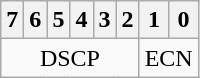<table class="wikitable" style="text-align: center">
<tr>
<th>7</th>
<th>6</th>
<th>5</th>
<th>4</th>
<th>3</th>
<th>2</th>
<th>1</th>
<th>0</th>
</tr>
<tr>
<td colspan=6>DSCP</td>
<td colspan=2>ECN</td>
</tr>
</table>
